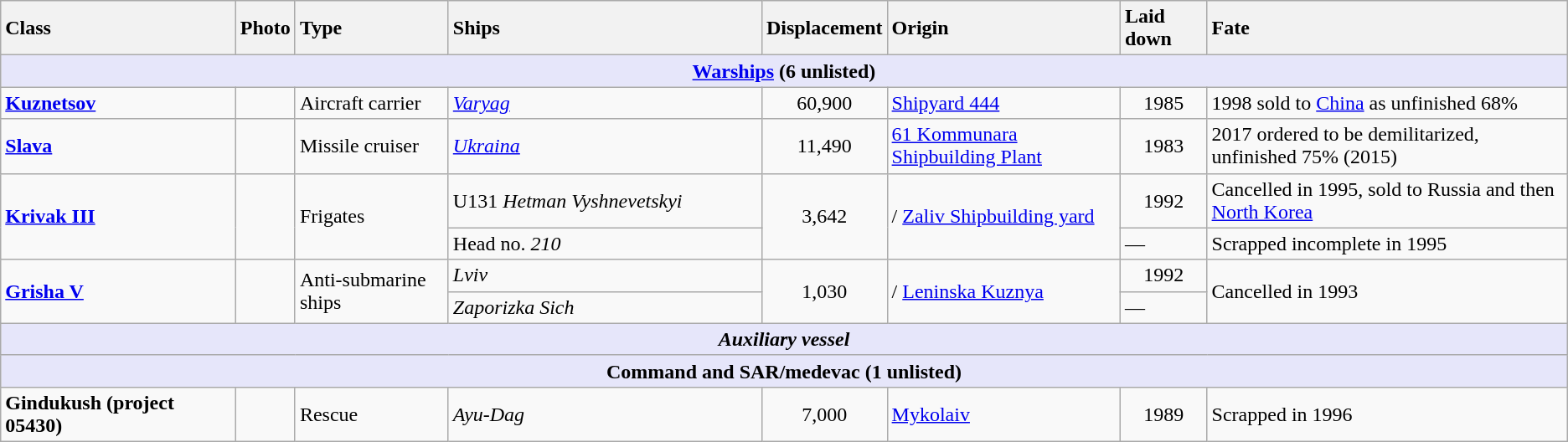<table class="wikitable">
<tr>
<th style="text-align:left; width:15%;">Class</th>
<th style="text-align:left;">Photo</th>
<th style="text-align:left;">Type</th>
<th style="text-align:left; width:20%;">Ships</th>
<th style="text-align:left;">Displacement</th>
<th style="text-align:left;">Origin</th>
<th style="text-align:left;">Laid down</th>
<th style="text-align:left; width:23%;">Fate</th>
</tr>
<tr>
<th colspan="8" style="background: lavender;"><a href='#'>Warships</a> (6 unlisted)</th>
</tr>
<tr>
<td><strong><a href='#'>Kuznetsov</a></strong></td>
<td></td>
<td>Aircraft carrier</td>
<td><a href='#'><em>Varyag</em></a></td>
<td style="text-align:center;">60,900</td>
<td> <a href='#'>Shipyard 444</a></td>
<td style="text-align:center;">1985</td>
<td>1998 sold to <a href='#'>China</a> as unfinished 68%</td>
</tr>
<tr>
<td><strong><a href='#'>Slava</a></strong></td>
<td></td>
<td>Missile cruiser</td>
<td><a href='#'><em>Ukraina</em></a></td>
<td style="text-align:center;">11,490</td>
<td> <a href='#'>61 Kommunara Shipbuilding Plant</a></td>
<td style="text-align:center;">1983</td>
<td>2017 ordered to be demilitarized, unfinished 75% (2015)</td>
</tr>
<tr>
<td rowspan="2"><strong><a href='#'>Krivak III</a></strong></td>
<td rowspan="2"></td>
<td rowspan="2">Frigates</td>
<td>U131 <em>Hetman Vyshnevetskyi</em></td>
<td rowspan="2" style="text-align:center;">3,642</td>
<td rowspan="2">/ <a href='#'>Zaliv Shipbuilding yard</a></td>
<td style="text-align:center;">1992</td>
<td>Cancelled in 1995, sold to Russia and then <a href='#'>North Korea</a></td>
</tr>
<tr>
<td>Head no. <em>210</em></td>
<td>—</td>
<td>Scrapped incomplete in 1995</td>
</tr>
<tr>
<td rowspan="2"><strong><a href='#'>Grisha V</a></strong></td>
<td rowspan="2"></td>
<td rowspan="2">Anti-submarine ships</td>
<td><em>Lviv</em></td>
<td rowspan="2" style="text-align:center;">1,030</td>
<td rowspan="2">/ <a href='#'>Leninska Kuznya</a></td>
<td style="text-align:center;">1992</td>
<td rowspan="2">Cancelled in 1993</td>
</tr>
<tr>
<td><em>Zaporizka Sich</em></td>
<td>—</td>
</tr>
<tr>
<th colspan="8" style="background: lavender;"><em>Auxiliary vessel</em></th>
</tr>
<tr>
<th colspan="8" style="background: lavender;">Command and SAR/medevac (1 unlisted)</th>
</tr>
<tr>
<td><strong>Gindukush (project 05430)</strong></td>
<td></td>
<td>Rescue</td>
<td><em>Ayu-Dag</em></td>
<td style="text-align:center;">7,000</td>
<td> <a href='#'>Mykolaiv</a></td>
<td style="text-align:center;">1989</td>
<td>Scrapped in 1996</td>
</tr>
</table>
